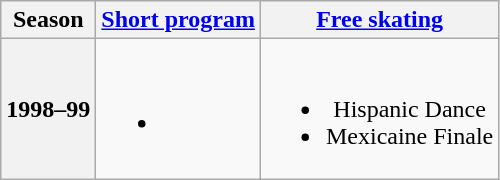<table class=wikitable style=text-align:center>
<tr>
<th>Season</th>
<th><a href='#'>Short program</a></th>
<th><a href='#'>Free skating</a></th>
</tr>
<tr>
<th>1998–99 <br> </th>
<td><br><ul><li></li></ul></td>
<td><br><ul><li>Hispanic Dance <br></li><li>Mexicaine Finale <br></li></ul></td>
</tr>
</table>
